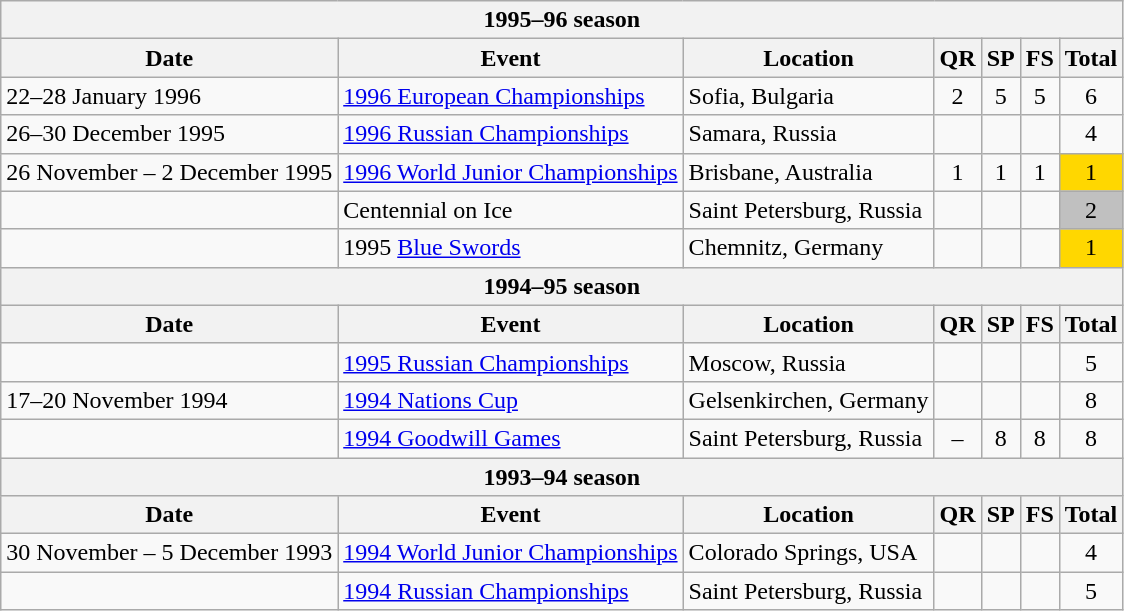<table class="wikitable">
<tr>
<th colspan=7>1995–96 season</th>
</tr>
<tr>
<th>Date</th>
<th>Event</th>
<th>Location</th>
<th>QR</th>
<th>SP</th>
<th>FS</th>
<th>Total</th>
</tr>
<tr>
<td>22–28 January 1996</td>
<td><a href='#'>1996 European Championships</a></td>
<td>Sofia, Bulgaria</td>
<td align=center>2</td>
<td align=center>5</td>
<td align=center>5</td>
<td align=center>6</td>
</tr>
<tr>
<td>26–30 December 1995</td>
<td><a href='#'>1996 Russian Championships</a></td>
<td>Samara, Russia</td>
<td></td>
<td></td>
<td></td>
<td align=center>4</td>
</tr>
<tr>
<td>26 November – 2 December 1995</td>
<td><a href='#'>1996 World Junior Championships</a></td>
<td>Brisbane, Australia</td>
<td align=center>1</td>
<td align=center>1</td>
<td align=center>1</td>
<td align=center bgcolor=gold>1</td>
</tr>
<tr>
<td></td>
<td>Centennial on Ice</td>
<td>Saint Petersburg, Russia</td>
<td></td>
<td></td>
<td></td>
<td align=center bgcolor=silver>2</td>
</tr>
<tr>
<td></td>
<td>1995 <a href='#'>Blue Swords</a></td>
<td>Chemnitz, Germany</td>
<td></td>
<td></td>
<td></td>
<td align=center bgcolor=gold>1</td>
</tr>
<tr>
<th colspan=7>1994–95 season</th>
</tr>
<tr>
<th>Date</th>
<th>Event</th>
<th>Location</th>
<th>QR</th>
<th>SP</th>
<th>FS</th>
<th>Total</th>
</tr>
<tr>
<td></td>
<td><a href='#'>1995 Russian Championships</a></td>
<td>Moscow, Russia</td>
<td></td>
<td></td>
<td></td>
<td align=center>5</td>
</tr>
<tr>
<td>17–20 November 1994</td>
<td><a href='#'>1994 Nations Cup</a></td>
<td>Gelsenkirchen, Germany</td>
<td></td>
<td></td>
<td></td>
<td align=center>8</td>
</tr>
<tr>
<td></td>
<td><a href='#'>1994 Goodwill Games</a></td>
<td>Saint Petersburg, Russia</td>
<td align=center>–</td>
<td align=center>8</td>
<td align=center>8</td>
<td align=center>8</td>
</tr>
<tr>
<th colspan=7>1993–94 season</th>
</tr>
<tr>
<th>Date</th>
<th>Event</th>
<th>Location</th>
<th>QR</th>
<th>SP</th>
<th>FS</th>
<th>Total</th>
</tr>
<tr>
<td>30 November – 5 December 1993</td>
<td><a href='#'>1994 World Junior Championships</a></td>
<td>Colorado Springs, USA</td>
<td></td>
<td></td>
<td></td>
<td align=center>4</td>
</tr>
<tr>
<td></td>
<td><a href='#'>1994 Russian Championships</a></td>
<td>Saint Petersburg, Russia</td>
<td></td>
<td></td>
<td></td>
<td align=center>5</td>
</tr>
</table>
